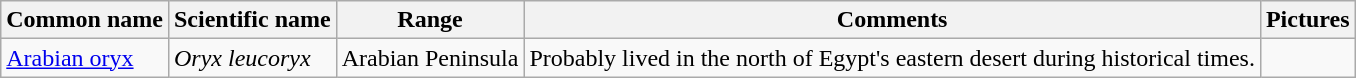<table class="wikitable">
<tr>
<th>Common name</th>
<th>Scientific name</th>
<th>Range</th>
<th class="unsortable">Comments</th>
<th class="unsortable">Pictures</th>
</tr>
<tr>
<td><a href='#'>Arabian oryx</a></td>
<td><em>Oryx leucoryx</em></td>
<td>Arabian Peninsula</td>
<td>Probably lived in the north of Egypt's eastern desert during historical times.</td>
<td></td>
</tr>
</table>
